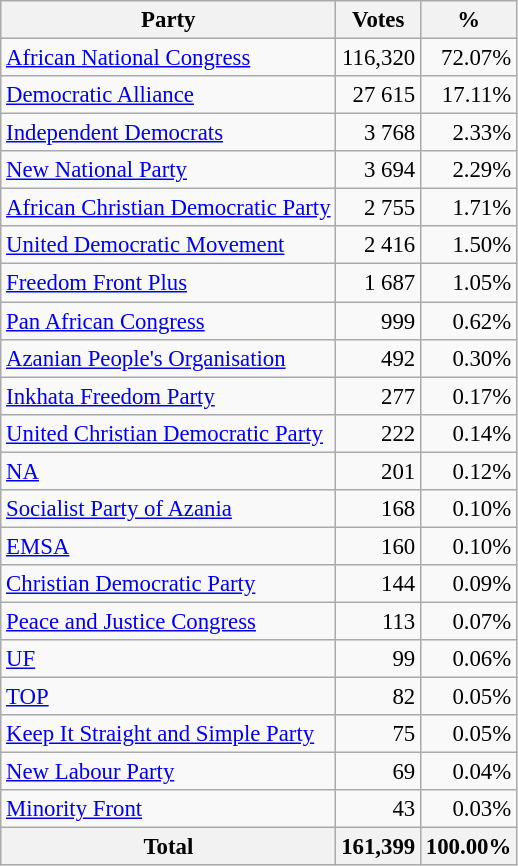<table class="wikitable" style="font-size: 95%; text-align: right">
<tr>
<th>Party</th>
<th>Votes</th>
<th>%</th>
</tr>
<tr>
<td align=left><a href='#'>African National Congress</a></td>
<td>116,320</td>
<td>72.07%</td>
</tr>
<tr>
<td align=left><a href='#'>Democratic Alliance</a></td>
<td>27 615</td>
<td>17.11%</td>
</tr>
<tr>
<td align=left><a href='#'>Independent Democrats</a></td>
<td>3 768</td>
<td>2.33%</td>
</tr>
<tr>
<td align=left><a href='#'>New National Party</a></td>
<td>3 694</td>
<td>2.29%</td>
</tr>
<tr>
<td align=left><a href='#'>African Christian Democratic Party</a></td>
<td>2 755</td>
<td>1.71%</td>
</tr>
<tr>
<td align=left><a href='#'>United Democratic Movement</a></td>
<td>2 416</td>
<td>1.50%</td>
</tr>
<tr>
<td align=left><a href='#'>Freedom Front Plus</a></td>
<td>1 687</td>
<td>1.05%</td>
</tr>
<tr>
<td align=left><a href='#'>Pan African Congress</a></td>
<td>999</td>
<td>0.62%</td>
</tr>
<tr>
<td align=left><a href='#'>Azanian People's Organisation</a></td>
<td>492</td>
<td>0.30%</td>
</tr>
<tr>
<td align=left><a href='#'>Inkhata Freedom Party</a></td>
<td>277</td>
<td>0.17%</td>
</tr>
<tr>
<td align=left><a href='#'>United Christian Democratic Party</a></td>
<td>222</td>
<td>0.14%</td>
</tr>
<tr>
<td align=left><a href='#'>NA</a></td>
<td>201</td>
<td>0.12%</td>
</tr>
<tr>
<td align=left><a href='#'>Socialist Party of Azania</a></td>
<td>168</td>
<td>0.10%</td>
</tr>
<tr>
<td align=left><a href='#'>EMSA</a></td>
<td>160</td>
<td>0.10%</td>
</tr>
<tr>
<td align=left><a href='#'>Christian Democratic Party</a></td>
<td>144</td>
<td>0.09%</td>
</tr>
<tr>
<td align=left><a href='#'>Peace and Justice Congress</a></td>
<td>113</td>
<td>0.07%</td>
</tr>
<tr>
<td align=left><a href='#'>UF</a></td>
<td>99</td>
<td>0.06%</td>
</tr>
<tr>
<td align=left><a href='#'>TOP</a></td>
<td>82</td>
<td>0.05%</td>
</tr>
<tr>
<td align=left><a href='#'>Keep It Straight and Simple Party</a></td>
<td>75</td>
<td>0.05%</td>
</tr>
<tr>
<td align=left><a href='#'>New Labour Party</a></td>
<td>69</td>
<td>0.04%</td>
</tr>
<tr>
<td align=left><a href='#'>Minority Front</a></td>
<td>43</td>
<td>0.03%</td>
</tr>
<tr>
<th align=left>Total</th>
<th>161,399</th>
<th>100.00%</th>
</tr>
</table>
